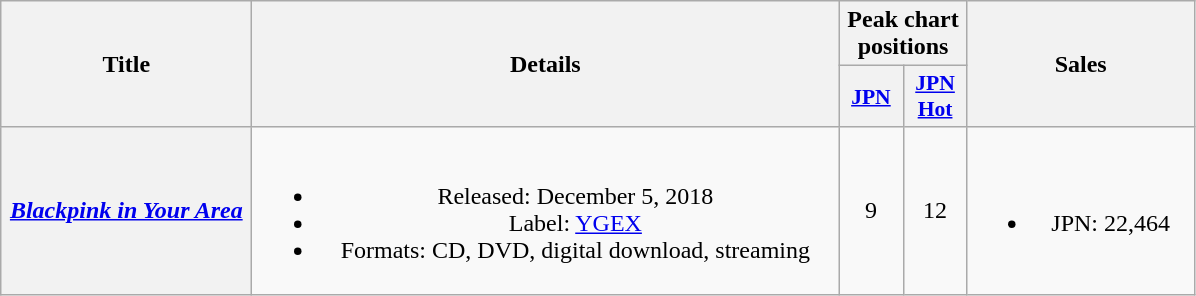<table class="wikitable plainrowheaders" style="text-align:center;">
<tr>
<th rowspan="2" style="width:10em;">Title</th>
<th rowspan="2" style="width:24em;">Details</th>
<th colspan="2">Peak chart positions</th>
<th rowspan="2" style="width:9em;">Sales</th>
</tr>
<tr>
<th scope="col" style="width:2.5em;font-size:90%;"><a href='#'>JPN</a><br></th>
<th scope="col" style="width:2.5em;font-size:90%;"><a href='#'>JPN<br>Hot</a><br></th>
</tr>
<tr>
<th scope="row"><em><a href='#'>Blackpink in Your Area</a></em></th>
<td><br><ul><li>Released: December 5, 2018</li><li>Label: <a href='#'>YGEX</a></li><li>Formats: CD, DVD, digital download, streaming</li></ul></td>
<td>9</td>
<td>12</td>
<td><br><ul><li>JPN: 22,464</li></ul></td>
</tr>
</table>
